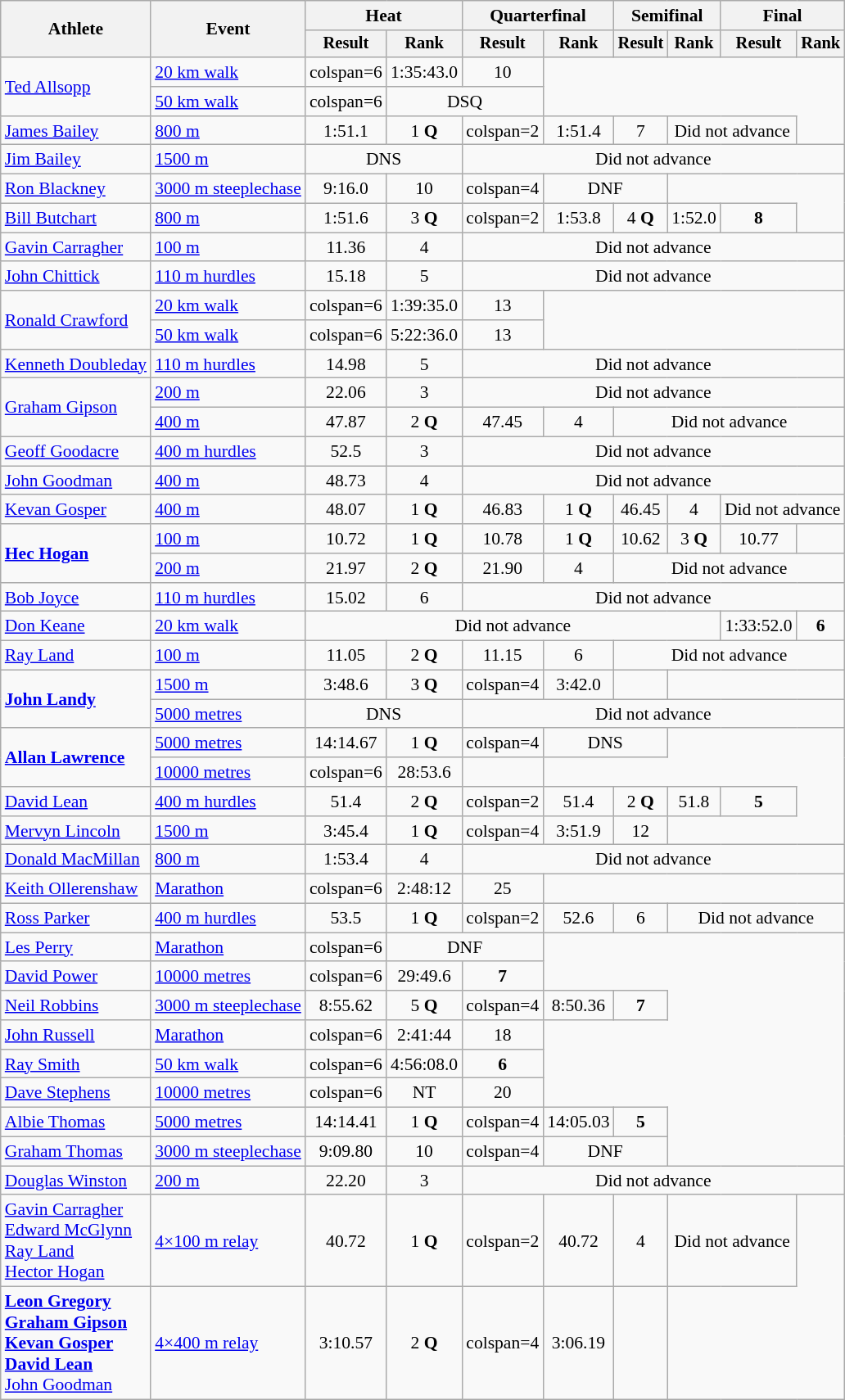<table class="wikitable" style="font-size:90%">
<tr>
<th rowspan="2">Athlete</th>
<th rowspan="2">Event</th>
<th colspan="2">Heat</th>
<th colspan="2">Quarterfinal</th>
<th colspan="2">Semifinal</th>
<th colspan="2">Final</th>
</tr>
<tr style="font-size:95%">
<th>Result</th>
<th>Rank</th>
<th>Result</th>
<th>Rank</th>
<th>Result</th>
<th>Rank</th>
<th>Result</th>
<th>Rank</th>
</tr>
<tr align=center>
<td align=left rowspan=2><a href='#'>Ted Allsopp</a></td>
<td align=left><a href='#'>20 km walk</a></td>
<td>colspan=6 </td>
<td>1:35:43.0</td>
<td>10</td>
</tr>
<tr align=center>
<td align=left><a href='#'>50 km walk</a></td>
<td>colspan=6 </td>
<td colspan=2>DSQ</td>
</tr>
<tr align=center>
<td align=left><a href='#'>James Bailey</a></td>
<td align=left><a href='#'>800 m</a></td>
<td>1:51.1</td>
<td>1 <strong>Q</strong></td>
<td>colspan=2 </td>
<td>1:51.4</td>
<td>7</td>
<td colspan=2>Did not advance</td>
</tr>
<tr align=center>
<td align=left><a href='#'>Jim Bailey</a></td>
<td align=left><a href='#'>1500 m</a></td>
<td colspan=2>DNS</td>
<td colspan=6>Did not advance</td>
</tr>
<tr align=center>
<td align=left><a href='#'>Ron Blackney</a></td>
<td align=left><a href='#'>3000 m steeplechase</a></td>
<td>9:16.0</td>
<td>10</td>
<td>colspan=4 </td>
<td colspan=2>DNF</td>
</tr>
<tr align=center>
<td align=left><a href='#'>Bill Butchart</a></td>
<td align=left><a href='#'>800 m</a></td>
<td>1:51.6</td>
<td>3 <strong>Q</strong></td>
<td>colspan=2 </td>
<td>1:53.8</td>
<td>4 <strong>Q</strong></td>
<td>1:52.0</td>
<td><strong>8</strong></td>
</tr>
<tr align=center>
<td align=left><a href='#'>Gavin Carragher</a></td>
<td align=left><a href='#'>100 m</a></td>
<td>11.36</td>
<td>4</td>
<td colspan=6>Did not advance</td>
</tr>
<tr align=center>
<td align=left><a href='#'>John Chittick</a></td>
<td align=left><a href='#'>110 m hurdles</a></td>
<td>15.18</td>
<td>5</td>
<td colspan=6>Did not advance</td>
</tr>
<tr align=center>
<td align=left rowspan=2><a href='#'>Ronald Crawford</a></td>
<td align=left><a href='#'>20 km walk</a></td>
<td>colspan=6 </td>
<td>1:39:35.0</td>
<td>13</td>
</tr>
<tr align=center>
<td align=left><a href='#'>50 km walk</a></td>
<td>colspan=6 </td>
<td>5:22:36.0</td>
<td>13</td>
</tr>
<tr align=center>
<td align=left><a href='#'>Kenneth Doubleday</a></td>
<td align=left><a href='#'>110 m hurdles</a></td>
<td>14.98</td>
<td>5</td>
<td colspan=6>Did not advance</td>
</tr>
<tr align=center>
<td align=left rowspan=2><a href='#'>Graham Gipson</a></td>
<td align=left><a href='#'>200 m</a></td>
<td>22.06</td>
<td>3</td>
<td colspan=6>Did not advance</td>
</tr>
<tr align=center>
<td align=left><a href='#'>400 m</a></td>
<td>47.87</td>
<td>2 <strong>Q</strong></td>
<td>47.45</td>
<td>4</td>
<td colspan=4>Did not advance</td>
</tr>
<tr align=center>
<td align=left><a href='#'>Geoff Goodacre</a></td>
<td align=left><a href='#'>400 m hurdles</a></td>
<td>52.5</td>
<td>3</td>
<td colspan=6>Did not advance</td>
</tr>
<tr align=center>
<td align=left><a href='#'>John Goodman</a></td>
<td align=left><a href='#'>400 m</a></td>
<td>48.73</td>
<td>4</td>
<td colspan=6>Did not advance</td>
</tr>
<tr align=center>
<td align=left><a href='#'>Kevan Gosper</a></td>
<td align=left><a href='#'>400 m</a></td>
<td>48.07</td>
<td>1 <strong>Q</strong></td>
<td>46.83</td>
<td>1 <strong>Q</strong></td>
<td>46.45</td>
<td>4</td>
<td colspan=2>Did not advance</td>
</tr>
<tr align=center>
<td align=left rowspan=2><strong><a href='#'>Hec Hogan</a></strong></td>
<td align=left><a href='#'>100 m</a></td>
<td>10.72</td>
<td>1 <strong>Q</strong></td>
<td>10.78</td>
<td>1 <strong>Q</strong></td>
<td>10.62</td>
<td>3 <strong>Q</strong></td>
<td>10.77</td>
<td></td>
</tr>
<tr align=center>
<td align=left><a href='#'>200 m</a></td>
<td>21.97</td>
<td>2 <strong>Q</strong></td>
<td>21.90</td>
<td>4</td>
<td colspan=6>Did not advance</td>
</tr>
<tr align=center>
<td align=left><a href='#'>Bob Joyce</a></td>
<td align=left><a href='#'>110 m hurdles</a></td>
<td>15.02</td>
<td>6</td>
<td colspan=6>Did not advance</td>
</tr>
<tr align=center>
<td align=left><a href='#'>Don Keane</a></td>
<td align=left><a href='#'>20 km walk</a></td>
<td colspan=6>Did not advance</td>
<td>1:33:52.0</td>
<td><strong>6</strong></td>
</tr>
<tr align=center>
<td align=left><a href='#'>Ray Land</a></td>
<td align=left><a href='#'>100 m</a></td>
<td>11.05</td>
<td>2 <strong>Q</strong></td>
<td>11.15</td>
<td>6</td>
<td colspan=6>Did not advance</td>
</tr>
<tr align=center>
<td align=left rowspan=2><strong><a href='#'>John Landy</a></strong></td>
<td align=left><a href='#'>1500 m</a></td>
<td>3:48.6</td>
<td>3 <strong>Q</strong></td>
<td>colspan=4 </td>
<td>3:42.0</td>
<td></td>
</tr>
<tr align=center>
<td align=left><a href='#'>5000 metres</a></td>
<td colspan=2>DNS</td>
<td colspan=6>Did not advance</td>
</tr>
<tr align=center>
<td align=left rowspan=2><strong><a href='#'>Allan Lawrence</a></strong></td>
<td align=left><a href='#'>5000 metres</a></td>
<td>14:14.67</td>
<td>1 <strong>Q</strong></td>
<td>colspan=4 </td>
<td colspan=2>DNS</td>
</tr>
<tr align=center>
<td align=left><a href='#'>10000 metres</a></td>
<td>colspan=6 </td>
<td>28:53.6</td>
<td></td>
</tr>
<tr align=center>
<td align=left><a href='#'>David Lean</a></td>
<td align=left><a href='#'>400 m hurdles</a></td>
<td>51.4</td>
<td>2 <strong>Q</strong></td>
<td>colspan=2 </td>
<td>51.4</td>
<td>2 <strong>Q</strong></td>
<td>51.8</td>
<td><strong>5</strong></td>
</tr>
<tr align=center>
<td align=left><a href='#'>Mervyn Lincoln</a></td>
<td align=left><a href='#'>1500 m</a></td>
<td>3:45.4</td>
<td>1 <strong>Q</strong></td>
<td>colspan=4 </td>
<td>3:51.9</td>
<td>12</td>
</tr>
<tr align=center>
<td align=left><a href='#'>Donald MacMillan</a></td>
<td align=left><a href='#'>800 m</a></td>
<td>1:53.4</td>
<td>4</td>
<td colspan=6>Did not advance</td>
</tr>
<tr align=center>
<td align=left><a href='#'>Keith Ollerenshaw</a></td>
<td align=left><a href='#'>Marathon</a></td>
<td>colspan=6 </td>
<td>2:48:12</td>
<td>25</td>
</tr>
<tr align=center>
<td align=left><a href='#'>Ross Parker</a></td>
<td align=left><a href='#'>400 m hurdles</a></td>
<td>53.5</td>
<td>1 <strong>Q</strong></td>
<td>colspan=2 </td>
<td>52.6</td>
<td>6</td>
<td colspan=6>Did not advance</td>
</tr>
<tr align=center>
<td align=left><a href='#'>Les Perry</a></td>
<td align=left><a href='#'>Marathon</a></td>
<td>colspan=6 </td>
<td colspan=2>DNF</td>
</tr>
<tr align=center>
<td align=left><a href='#'>David Power</a></td>
<td align=left><a href='#'>10000 metres</a></td>
<td>colspan=6 </td>
<td>29:49.6</td>
<td><strong>7</strong></td>
</tr>
<tr align=center>
<td align=left><a href='#'>Neil Robbins</a></td>
<td align=left><a href='#'>3000 m steeplechase</a></td>
<td>8:55.62</td>
<td>5 <strong>Q</strong></td>
<td>colspan=4 </td>
<td>8:50.36</td>
<td><strong>7</strong></td>
</tr>
<tr align=center>
<td align=left><a href='#'>John Russell</a></td>
<td align=left><a href='#'>Marathon</a></td>
<td>colspan=6 </td>
<td>2:41:44</td>
<td>18</td>
</tr>
<tr align=center>
<td align=left><a href='#'>Ray Smith</a></td>
<td align=left><a href='#'>50 km walk</a></td>
<td>colspan=6 </td>
<td>4:56:08.0</td>
<td><strong>6</strong></td>
</tr>
<tr align=center>
<td align=left><a href='#'>Dave Stephens</a></td>
<td align=left><a href='#'>10000 metres</a></td>
<td>colspan=6 </td>
<td>NT</td>
<td>20</td>
</tr>
<tr align=center>
<td align=left><a href='#'>Albie Thomas</a></td>
<td align=left><a href='#'>5000 metres</a></td>
<td>14:14.41</td>
<td>1 <strong>Q</strong></td>
<td>colspan=4 </td>
<td>14:05.03</td>
<td><strong>5</strong></td>
</tr>
<tr align=center>
<td align=left><a href='#'>Graham Thomas</a></td>
<td align=left><a href='#'>3000 m steeplechase</a></td>
<td>9:09.80</td>
<td>10</td>
<td>colspan=4 </td>
<td colspan=2>DNF</td>
</tr>
<tr align=center>
<td align=left><a href='#'>Douglas Winston</a></td>
<td align=left><a href='#'>200 m</a></td>
<td>22.20</td>
<td>3</td>
<td colspan=6>Did not advance</td>
</tr>
<tr align=center>
<td align=left><a href='#'>Gavin Carragher</a><br><a href='#'>Edward McGlynn</a><br><a href='#'>Ray Land</a><br><a href='#'>Hector Hogan</a></td>
<td align=left><a href='#'>4×100 m relay</a></td>
<td>40.72</td>
<td>1 <strong>Q</strong></td>
<td>colspan=2 </td>
<td>40.72</td>
<td>4</td>
<td colspan=2>Did not advance</td>
</tr>
<tr align=center>
<td align=left><strong><a href='#'>Leon Gregory</a><br><a href='#'>Graham Gipson</a><br><a href='#'>Kevan Gosper</a><br><a href='#'>David Lean</a></strong><br><a href='#'>John Goodman</a></td>
<td align=left><a href='#'>4×400 m relay</a></td>
<td>3:10.57</td>
<td>2 <strong>Q</strong></td>
<td>colspan=4 </td>
<td>3:06.19</td>
<td></td>
</tr>
</table>
